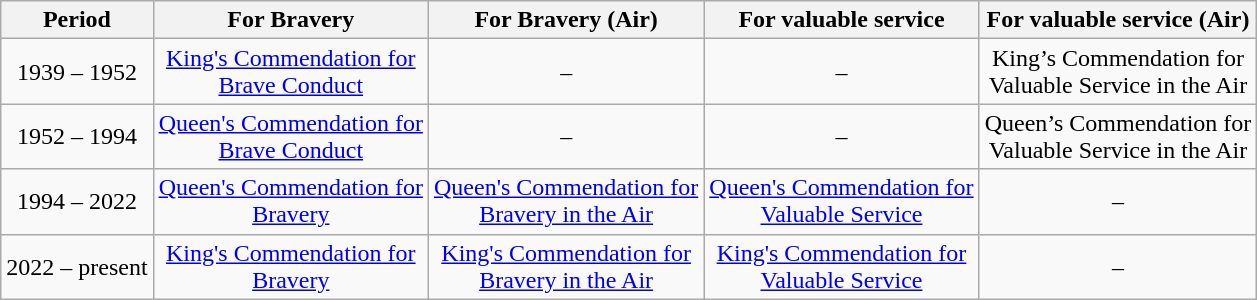<table class="wikitable" border="1">
<tr>
<th>Period</th>
<th>For Bravery</th>
<th>For Bravery (Air)</th>
<th>For valuable service</th>
<th>For valuable service (Air)</th>
</tr>
<tr>
<td align=center>1939 – 1952</td>
<td align=center><a href='#'>King's Commendation for<br>Brave Conduct</a></td>
<td align=center>–</td>
<td align=center>–</td>
<td align=center>King’s Commendation for<br>Valuable Service in the Air</td>
</tr>
<tr>
<td align=center>1952 – 1994</td>
<td align=center><a href='#'>Queen's Commendation for<br>Brave Conduct</a></td>
<td align=center>–</td>
<td align=center>–</td>
<td align=center>Queen’s Commendation for<br>Valuable Service in the Air</td>
</tr>
<tr>
<td align=center>1994 – 2022</td>
<td align=center><a href='#'>Queen's Commendation for<br>Bravery</a></td>
<td align=center><a href='#'>Queen's Commendation for<br>Bravery in the Air</a></td>
<td align=center><a href='#'>Queen's Commendation for<br>Valuable Service</a></td>
<td align=center>–</td>
</tr>
<tr>
<td align=center>2022 – present</td>
<td align=center><a href='#'>King's Commendation for<br>Bravery</a></td>
<td align=center><a href='#'>King's Commendation for<br>Bravery in the Air</a></td>
<td align=center><a href='#'>King's Commendation for<br>Valuable Service</a></td>
<td align=center>–</td>
</tr>
</table>
